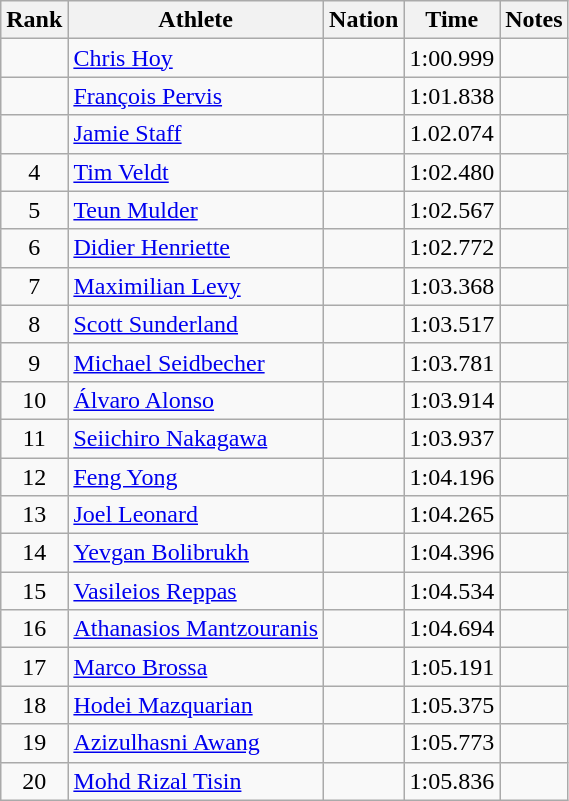<table class="wikitable sortable" style="text-align:center;">
<tr>
<th scope="col" style="width: 10px;">Rank</th>
<th scope="col">Athlete</th>
<th scope="col">Nation</th>
<th scope="col">Time</th>
<th scope="col">Notes</th>
</tr>
<tr>
<td></td>
<td align=left><a href='#'>Chris Hoy</a></td>
<td align=left></td>
<td>1:00.999</td>
<td></td>
</tr>
<tr>
<td></td>
<td align=left><a href='#'>François Pervis</a></td>
<td align=left></td>
<td>1:01.838</td>
<td></td>
</tr>
<tr>
<td></td>
<td align=left><a href='#'>Jamie Staff</a></td>
<td align=left></td>
<td>1.02.074</td>
<td></td>
</tr>
<tr>
<td>4</td>
<td align=left><a href='#'>Tim Veldt</a></td>
<td align=left></td>
<td>1:02.480</td>
<td></td>
</tr>
<tr>
<td>5</td>
<td align=left><a href='#'>Teun Mulder</a></td>
<td align=left></td>
<td>1:02.567</td>
<td></td>
</tr>
<tr>
<td>6</td>
<td align=left><a href='#'>Didier Henriette</a></td>
<td align=left></td>
<td>1:02.772</td>
<td></td>
</tr>
<tr>
<td>7</td>
<td align=left><a href='#'>Maximilian Levy</a></td>
<td align=left></td>
<td>1:03.368</td>
<td></td>
</tr>
<tr>
<td>8</td>
<td align=left><a href='#'>Scott Sunderland</a></td>
<td align=left></td>
<td>1:03.517</td>
<td></td>
</tr>
<tr>
<td>9</td>
<td align=left><a href='#'>Michael Seidbecher</a></td>
<td align=left></td>
<td>1:03.781</td>
<td></td>
</tr>
<tr>
<td>10</td>
<td align=left><a href='#'>Álvaro Alonso</a></td>
<td align=left></td>
<td>1:03.914</td>
<td></td>
</tr>
<tr>
<td>11</td>
<td align=left><a href='#'>Seiichiro Nakagawa</a></td>
<td align=left></td>
<td>1:03.937</td>
<td></td>
</tr>
<tr>
<td>12</td>
<td align=left><a href='#'>Feng Yong</a></td>
<td align=left></td>
<td>1:04.196</td>
<td></td>
</tr>
<tr>
<td>13</td>
<td align=left><a href='#'>Joel Leonard</a></td>
<td align=left></td>
<td>1:04.265</td>
<td></td>
</tr>
<tr>
<td>14</td>
<td align=left><a href='#'>Yevgan Bolibrukh</a></td>
<td align=left></td>
<td>1:04.396</td>
<td></td>
</tr>
<tr>
<td>15</td>
<td align=left><a href='#'>Vasileios Reppas</a></td>
<td align=left></td>
<td>1:04.534</td>
<td></td>
</tr>
<tr>
<td>16</td>
<td align=left><a href='#'>Athanasios Mantzouranis</a></td>
<td align=left></td>
<td>1:04.694</td>
<td></td>
</tr>
<tr>
<td>17</td>
<td align=left><a href='#'>Marco Brossa</a></td>
<td align=left></td>
<td>1:05.191</td>
<td></td>
</tr>
<tr>
<td>18</td>
<td align=left><a href='#'>Hodei Mazquarian</a></td>
<td align=left></td>
<td>1:05.375</td>
<td></td>
</tr>
<tr>
<td>19</td>
<td align=left><a href='#'>Azizulhasni Awang</a></td>
<td align=left></td>
<td>1:05.773</td>
<td></td>
</tr>
<tr>
<td>20</td>
<td align=left><a href='#'>Mohd Rizal Tisin</a></td>
<td align=left></td>
<td>1:05.836</td>
<td></td>
</tr>
</table>
